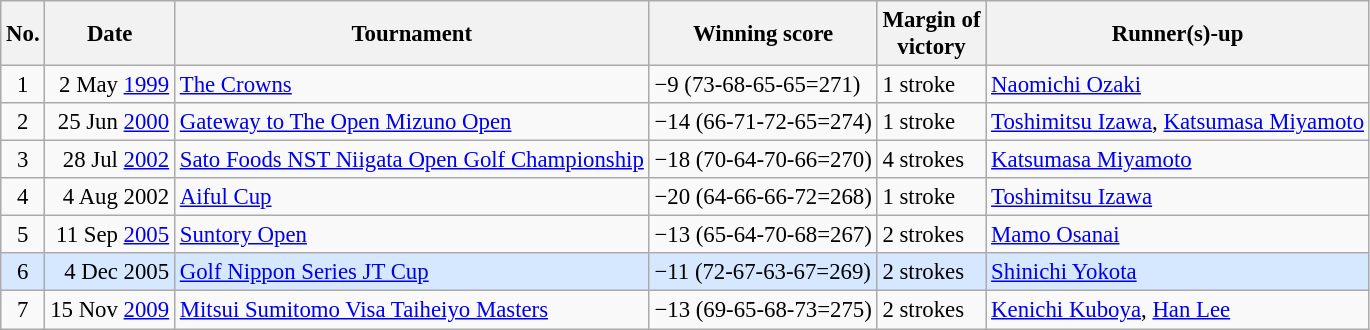<table class="wikitable" style="font-size:95%;">
<tr>
<th>No.</th>
<th>Date</th>
<th>Tournament</th>
<th>Winning score</th>
<th>Margin of<br>victory</th>
<th>Runner(s)-up</th>
</tr>
<tr>
<td align=center>1</td>
<td align=right>2 May <a href='#'>1999</a></td>
<td><a href='#'>The Crowns</a></td>
<td>−9 (73-68-65-65=271)</td>
<td>1 stroke</td>
<td> <a href='#'>Naomichi Ozaki</a></td>
</tr>
<tr>
<td align=center>2</td>
<td align=right>25 Jun <a href='#'>2000</a></td>
<td><a href='#'>Gateway to The Open Mizuno Open</a></td>
<td>−14 (66-71-72-65=274)</td>
<td>1 stroke</td>
<td> <a href='#'>Toshimitsu Izawa</a>,  <a href='#'>Katsumasa Miyamoto</a></td>
</tr>
<tr>
<td align=center>3</td>
<td align=right>28 Jul <a href='#'>2002</a></td>
<td><a href='#'>Sato Foods NST Niigata Open Golf Championship</a></td>
<td>−18 (70-64-70-66=270)</td>
<td>4 strokes</td>
<td> <a href='#'>Katsumasa Miyamoto</a></td>
</tr>
<tr>
<td align=center>4</td>
<td align=right>4 Aug 2002</td>
<td><a href='#'>Aiful Cup</a></td>
<td>−20 (64-66-66-72=268)</td>
<td>1 stroke</td>
<td> <a href='#'>Toshimitsu Izawa</a></td>
</tr>
<tr>
<td align=center>5</td>
<td align=right>11 Sep <a href='#'>2005</a></td>
<td><a href='#'>Suntory Open</a></td>
<td>−13 (65-64-70-68=267)</td>
<td>2 strokes</td>
<td> <a href='#'>Mamo Osanai</a></td>
</tr>
<tr style="background:#D6E8FF;">
<td align=center>6</td>
<td align=right>4 Dec 2005</td>
<td><a href='#'>Golf Nippon Series JT Cup</a></td>
<td>−11 (72-67-63-67=269)</td>
<td>2 strokes</td>
<td> <a href='#'>Shinichi Yokota</a></td>
</tr>
<tr>
<td align=center>7</td>
<td align=right>15 Nov <a href='#'>2009</a></td>
<td><a href='#'>Mitsui Sumitomo Visa Taiheiyo Masters</a></td>
<td>−13 (69-65-68-73=275)</td>
<td>2 strokes</td>
<td> <a href='#'>Kenichi Kuboya</a>,  <a href='#'>Han Lee</a></td>
</tr>
</table>
